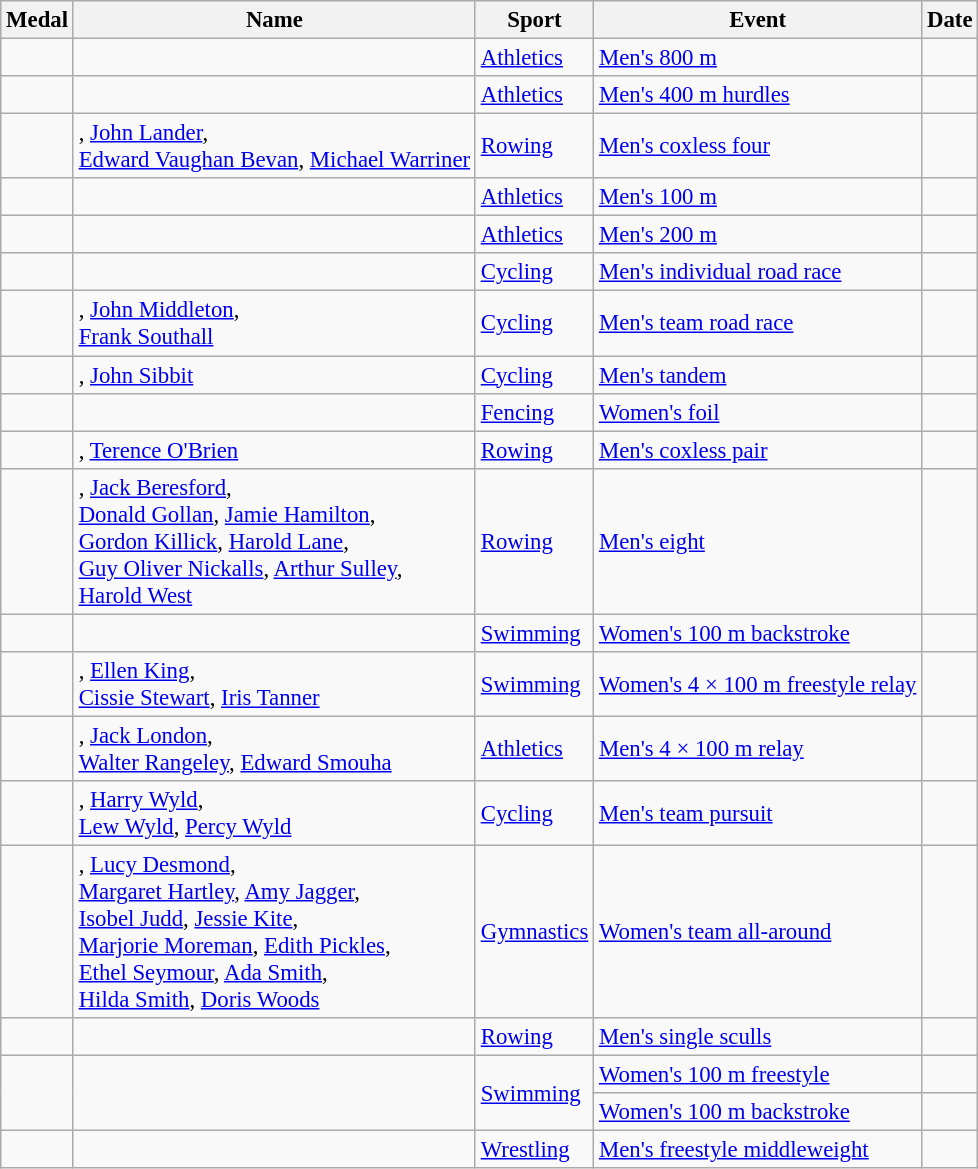<table class="wikitable sortable" style="font-size:95%">
<tr>
<th>Medal</th>
<th>Name</th>
<th>Sport</th>
<th>Event</th>
<th>Date</th>
</tr>
<tr>
<td></td>
<td></td>
<td><a href='#'>Athletics</a></td>
<td><a href='#'>Men's 800 m</a></td>
<td></td>
</tr>
<tr>
<td></td>
<td></td>
<td><a href='#'>Athletics</a></td>
<td><a href='#'>Men's 400 m hurdles</a></td>
<td></td>
</tr>
<tr>
<td></td>
<td>, <a href='#'>John Lander</a>,<br><a href='#'>Edward Vaughan Bevan</a>, <a href='#'>Michael Warriner</a></td>
<td><a href='#'>Rowing</a></td>
<td><a href='#'>Men's coxless four</a></td>
<td></td>
</tr>
<tr>
<td></td>
<td></td>
<td><a href='#'>Athletics</a></td>
<td><a href='#'>Men's 100 m</a></td>
<td></td>
</tr>
<tr>
<td></td>
<td></td>
<td><a href='#'>Athletics</a></td>
<td><a href='#'>Men's 200 m</a></td>
<td></td>
</tr>
<tr>
<td></td>
<td></td>
<td><a href='#'>Cycling</a></td>
<td><a href='#'>Men's individual road race</a></td>
<td></td>
</tr>
<tr>
<td></td>
<td>, <a href='#'>John Middleton</a>,<br><a href='#'>Frank Southall</a></td>
<td><a href='#'>Cycling</a></td>
<td><a href='#'>Men's team road race</a></td>
<td></td>
</tr>
<tr>
<td></td>
<td>, <a href='#'>John Sibbit</a></td>
<td><a href='#'>Cycling</a></td>
<td><a href='#'>Men's tandem</a></td>
<td></td>
</tr>
<tr>
<td></td>
<td></td>
<td><a href='#'>Fencing</a></td>
<td><a href='#'>Women's foil</a></td>
<td></td>
</tr>
<tr>
<td></td>
<td>, <a href='#'>Terence O'Brien</a></td>
<td><a href='#'>Rowing</a></td>
<td><a href='#'>Men's coxless pair</a></td>
<td></td>
</tr>
<tr>
<td></td>
<td>, <a href='#'>Jack Beresford</a>,<br><a href='#'>Donald Gollan</a>, <a href='#'>Jamie Hamilton</a>,<br><a href='#'>Gordon Killick</a>, <a href='#'>Harold Lane</a>,<br><a href='#'>Guy Oliver Nickalls</a>, <a href='#'>Arthur Sulley</a>,<br><a href='#'>Harold West</a></td>
<td><a href='#'>Rowing</a></td>
<td><a href='#'>Men's eight</a></td>
<td></td>
</tr>
<tr>
<td></td>
<td></td>
<td><a href='#'>Swimming</a></td>
<td><a href='#'>Women's 100 m backstroke</a></td>
<td></td>
</tr>
<tr>
<td></td>
<td>, <a href='#'>Ellen King</a>,<br><a href='#'>Cissie Stewart</a>, <a href='#'>Iris Tanner</a></td>
<td><a href='#'>Swimming</a></td>
<td><a href='#'>Women's 4 × 100 m freestyle relay</a></td>
<td></td>
</tr>
<tr>
<td></td>
<td>, <a href='#'>Jack London</a>,<br><a href='#'>Walter Rangeley</a>, <a href='#'>Edward Smouha</a></td>
<td><a href='#'>Athletics</a></td>
<td><a href='#'>Men's 4 × 100 m relay</a></td>
<td></td>
</tr>
<tr>
<td></td>
<td>, <a href='#'>Harry Wyld</a>,<br><a href='#'>Lew Wyld</a>, <a href='#'>Percy Wyld</a></td>
<td><a href='#'>Cycling</a></td>
<td><a href='#'>Men's team pursuit</a></td>
<td></td>
</tr>
<tr>
<td></td>
<td>, <a href='#'>Lucy Desmond</a>,<br><a href='#'>Margaret Hartley</a>, <a href='#'>Amy Jagger</a>,<br><a href='#'>Isobel Judd</a>, <a href='#'>Jessie Kite</a>,<br><a href='#'>Marjorie Moreman</a>, <a href='#'>Edith Pickles</a>,<br><a href='#'>Ethel Seymour</a>, <a href='#'>Ada Smith</a>,<br><a href='#'>Hilda Smith</a>, <a href='#'>Doris Woods</a></td>
<td><a href='#'>Gymnastics</a></td>
<td><a href='#'>Women's team all-around</a></td>
<td></td>
</tr>
<tr>
<td></td>
<td></td>
<td><a href='#'>Rowing</a></td>
<td><a href='#'>Men's single sculls</a></td>
<td></td>
</tr>
<tr>
<td rowspan=2></td>
<td rowspan=2></td>
<td rowspan=2><a href='#'>Swimming</a></td>
<td><a href='#'>Women's 100 m freestyle</a></td>
<td></td>
</tr>
<tr>
<td><a href='#'>Women's 100 m backstroke</a></td>
<td></td>
</tr>
<tr>
<td></td>
<td></td>
<td><a href='#'>Wrestling</a></td>
<td><a href='#'>Men's freestyle middleweight</a></td>
<td></td>
</tr>
</table>
